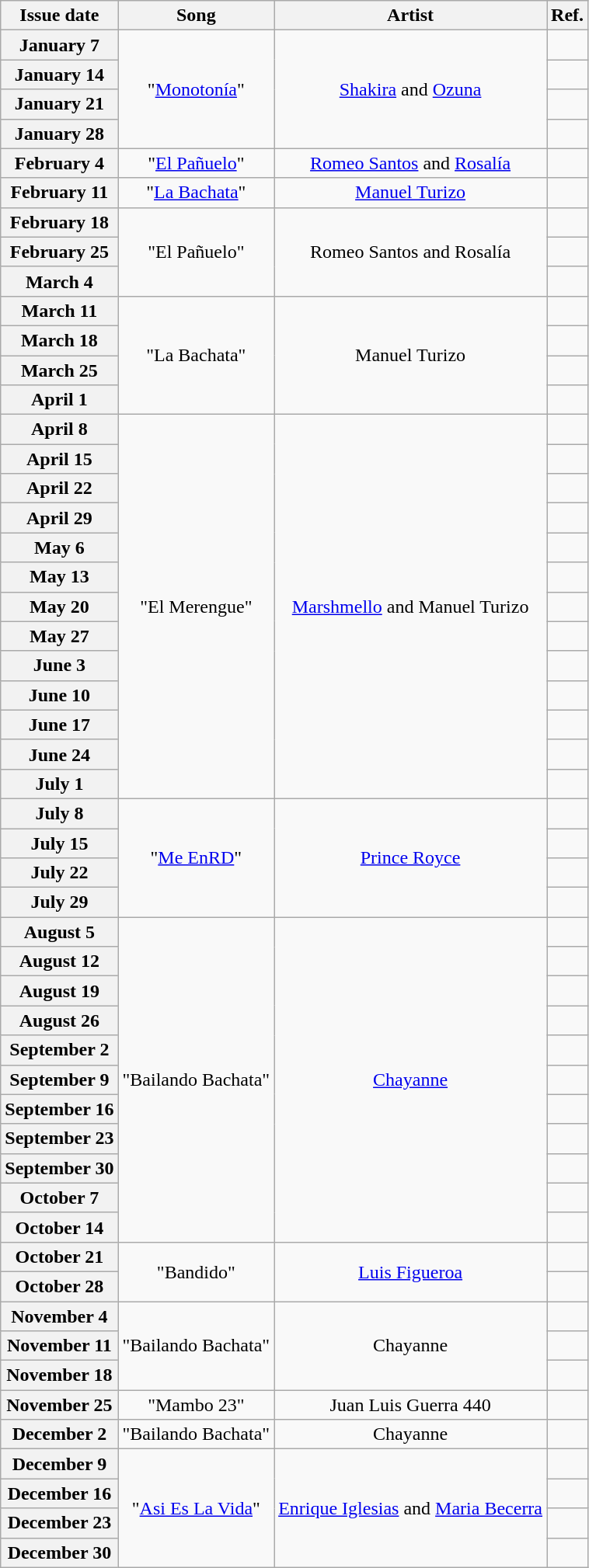<table class="wikitable plainrowheaders" style="text-align: center;">
<tr>
<th>Issue date</th>
<th>Song</th>
<th>Artist</th>
<th>Ref.</th>
</tr>
<tr>
<th scope="row">January 7</th>
<td rowspan=4>"<a href='#'>Monotonía</a>"</td>
<td rowspan=4><a href='#'>Shakira</a> and <a href='#'>Ozuna</a></td>
<td></td>
</tr>
<tr>
<th scope="row">January 14</th>
<td></td>
</tr>
<tr>
<th scope="row">January 21</th>
<td></td>
</tr>
<tr>
<th scope="row">January 28</th>
<td></td>
</tr>
<tr>
<th scope="row">February 4</th>
<td>"<a href='#'>El Pañuelo</a>"</td>
<td><a href='#'>Romeo Santos</a> and <a href='#'>Rosalía</a></td>
<td></td>
</tr>
<tr>
<th scope="row">February 11</th>
<td>"<a href='#'>La Bachata</a>"</td>
<td><a href='#'>Manuel Turizo</a></td>
<td></td>
</tr>
<tr>
<th scope="row">February 18</th>
<td rowspan=3>"El Pañuelo"</td>
<td rowspan=3>Romeo Santos and Rosalía</td>
<td></td>
</tr>
<tr>
<th scope="row">February 25</th>
<td></td>
</tr>
<tr>
<th scope="row">March 4</th>
<td></td>
</tr>
<tr>
<th scope="row">March 11</th>
<td rowspan=4>"La Bachata"</td>
<td rowspan=4>Manuel Turizo</td>
<td></td>
</tr>
<tr>
<th scope="row">March 18</th>
<td></td>
</tr>
<tr>
<th scope="row">March 25</th>
<td></td>
</tr>
<tr>
<th scope="row">April 1</th>
<td></td>
</tr>
<tr>
<th scope="row">April 8</th>
<td rowspan=13>"El Merengue"</td>
<td rowspan=13><a href='#'>Marshmello</a> and Manuel Turizo</td>
<td></td>
</tr>
<tr>
<th scope="row">April 15</th>
<td></td>
</tr>
<tr>
<th scope="row">April 22</th>
<td></td>
</tr>
<tr>
<th scope="row">April 29</th>
<td></td>
</tr>
<tr>
<th scope="row">May 6</th>
<td></td>
</tr>
<tr>
<th scope="row">May 13</th>
<td></td>
</tr>
<tr>
<th scope="row">May 20</th>
<td></td>
</tr>
<tr>
<th scope="row">May 27</th>
<td></td>
</tr>
<tr>
<th scope="row">June 3</th>
<td></td>
</tr>
<tr>
<th scope="row">June 10</th>
<td></td>
</tr>
<tr>
<th scope="row">June 17</th>
<td></td>
</tr>
<tr>
<th scope="row">June 24</th>
<td></td>
</tr>
<tr>
<th scope="row">July 1</th>
<td></td>
</tr>
<tr>
<th scope="row">July 8</th>
<td rowspan=4>"<a href='#'>Me EnRD</a>"</td>
<td rowspan=4><a href='#'>Prince Royce</a></td>
<td></td>
</tr>
<tr>
<th scope="row">July 15</th>
<td></td>
</tr>
<tr>
<th scope="row">July 22</th>
<td></td>
</tr>
<tr>
<th scope="row">July 29</th>
<td></td>
</tr>
<tr>
<th scope="row">August 5</th>
<td rowspan=11>"Bailando Bachata"</td>
<td rowspan=11><a href='#'>Chayanne</a></td>
<td></td>
</tr>
<tr>
<th scope="row">August 12</th>
<td></td>
</tr>
<tr>
<th scope="row">August 19</th>
<td></td>
</tr>
<tr>
<th scope="row">August 26</th>
<td></td>
</tr>
<tr>
<th scope="row">September 2</th>
<td></td>
</tr>
<tr>
<th scope="row">September 9</th>
<td></td>
</tr>
<tr>
<th scope="row">September 16</th>
<td></td>
</tr>
<tr>
<th scope="row">September 23</th>
<td></td>
</tr>
<tr>
<th scope="row">September 30</th>
<td></td>
</tr>
<tr>
<th scope="row">October 7</th>
<td></td>
</tr>
<tr>
<th scope="row">October 14</th>
<td></td>
</tr>
<tr>
<th scope="row">October 21</th>
<td rowspan=2>"Bandido"</td>
<td rowspan=2><a href='#'>Luis Figueroa</a></td>
<td></td>
</tr>
<tr>
<th scope="row">October 28</th>
<td></td>
</tr>
<tr>
<th scope="row">November 4</th>
<td rowspan=3>"Bailando Bachata"</td>
<td rowspan=3>Chayanne</td>
<td></td>
</tr>
<tr>
<th scope="row">November 11</th>
<td></td>
</tr>
<tr>
<th scope="row">November 18</th>
<td></td>
</tr>
<tr>
<th scope="row">November 25</th>
<td>"Mambo 23"</td>
<td>Juan Luis Guerra 440</td>
<td></td>
</tr>
<tr>
<th scope="row">December 2</th>
<td>"Bailando Bachata"</td>
<td>Chayanne</td>
<td></td>
</tr>
<tr>
<th scope="row">December 9</th>
<td rowspan=4>"<a href='#'>Asi Es La Vida</a>"</td>
<td rowspan=4><a href='#'>Enrique Iglesias</a> and <a href='#'>Maria Becerra</a></td>
<td></td>
</tr>
<tr>
<th scope="row">December 16</th>
<td></td>
</tr>
<tr>
<th scope="row">December 23</th>
<td></td>
</tr>
<tr>
<th scope="row">December 30</th>
<td></td>
</tr>
</table>
